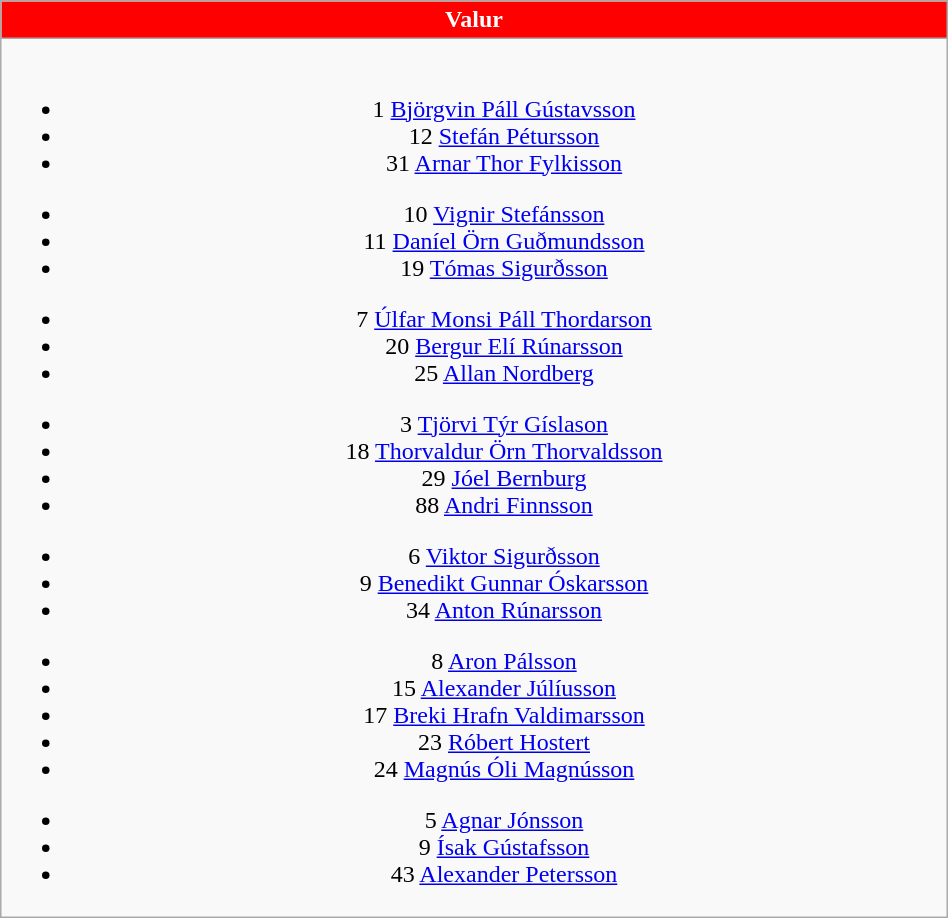<table class="wikitable" style="font-size:100%; text-align:center;" width=50%>
<tr>
<th colspan=5 style="background-color:#FF0000;color:white;text-align:center;">Valur</th>
</tr>
<tr>
<td><br>
<ul><li>1  <a href='#'>Björgvin Páll Gústavsson</a></li><li>12  <a href='#'>Stefán Pétursson</a></li><li>31  <a href='#'>Arnar Thor Fylkisson</a></li></ul><ul><li>10  <a href='#'>Vignir Stefánsson</a></li><li>11  <a href='#'>Daníel Örn Guðmundsson</a></li><li>19  <a href='#'>Tómas Sigurðsson</a></li></ul><ul><li>7  <a href='#'>Úlfar Monsi Páll Thordarson</a></li><li>20  <a href='#'>Bergur Elí Rúnarsson</a></li><li>25  <a href='#'>Allan Nordberg</a></li></ul><ul><li>3  <a href='#'>Tjörvi Týr Gíslason</a></li><li>18  <a href='#'>Thorvaldur Örn Thorvaldsson</a></li><li>29  <a href='#'>Jóel Bernburg</a></li><li>88  <a href='#'>Andri Finnsson</a></li></ul><ul><li>6  <a href='#'>Viktor Sigurðsson</a></li><li>9  <a href='#'>Benedikt Gunnar Óskarsson</a></li><li>34  <a href='#'>Anton Rúnarsson</a></li></ul><ul><li>8  <a href='#'>Aron Pálsson</a></li><li>15  <a href='#'>Alexander Júlíusson</a></li><li>17  <a href='#'>Breki Hrafn Valdimarsson</a></li><li>23  <a href='#'>Róbert Hostert</a></li><li>24  <a href='#'>Magnús Óli Magnússon</a></li></ul><ul><li>5  <a href='#'>Agnar Jónsson</a></li><li>9  <a href='#'>Ísak Gústafsson</a></li><li>43  <a href='#'>Alexander Petersson</a></li></ul></td>
</tr>
</table>
